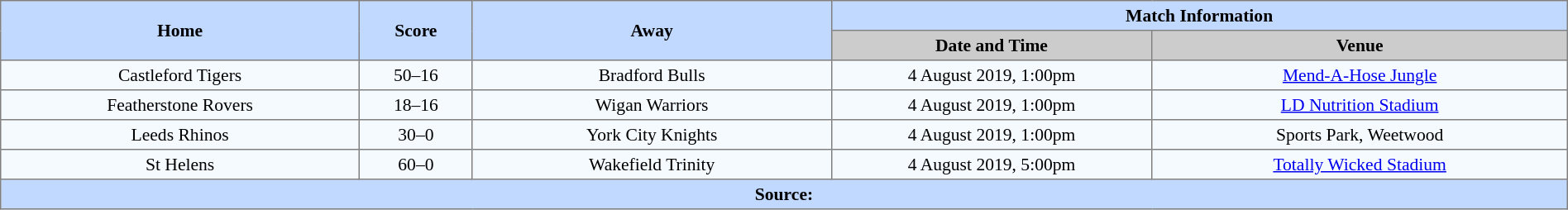<table border=1 style="border-collapse:collapse; font-size:90%; text-align:center;" cellpadding=3 cellspacing=0 width=100%>
<tr bgcolor=#C1D8FF>
<th rowspan=2 width=19%>Home</th>
<th rowspan=2 width=6%>Score</th>
<th rowspan=2 width=19%>Away</th>
<th colspan=2>Match Information</th>
</tr>
<tr bgcolor=#CCCCCC>
<th width=17%>Date and Time</th>
<th width=22%>Venue</th>
</tr>
<tr bgcolor=#F5FAFF>
<td> Castleford Tigers</td>
<td>50–16</td>
<td> Bradford Bulls</td>
<td>4 August 2019, 1:00pm</td>
<td><a href='#'>Mend-A-Hose Jungle</a></td>
</tr>
<tr bgcolor=#F5FAFF>
<td> Featherstone Rovers</td>
<td>18–16</td>
<td> Wigan Warriors</td>
<td>4 August 2019, 1:00pm</td>
<td><a href='#'>LD Nutrition Stadium</a></td>
</tr>
<tr bgcolor=#F5FAFF>
<td> Leeds Rhinos</td>
<td>30–0</td>
<td> York City Knights</td>
<td>4 August 2019, 1:00pm</td>
<td>Sports Park, Weetwood</td>
</tr>
<tr bgcolor=#F5FAFF>
<td> St Helens</td>
<td>60–0</td>
<td> Wakefield Trinity</td>
<td>4 August 2019, 5:00pm</td>
<td><a href='#'>Totally Wicked Stadium</a></td>
</tr>
<tr style="background:#c1d8ff;">
<th colspan=6>Source:</th>
</tr>
</table>
